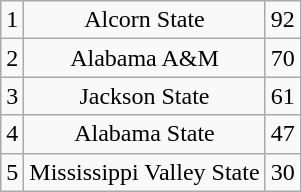<table class="wikitable" style="display: inline-table;">
<tr align="center">
<td>1</td>
<td>Alcorn State</td>
<td>92</td>
</tr>
<tr align="center">
<td>2</td>
<td>Alabama A&M</td>
<td>70</td>
</tr>
<tr align="center">
<td>3</td>
<td>Jackson State</td>
<td>61</td>
</tr>
<tr align="center">
<td>4</td>
<td>Alabama State</td>
<td>47</td>
</tr>
<tr align="center">
<td>5</td>
<td>Mississippi Valley State</td>
<td>30</td>
</tr>
</table>
